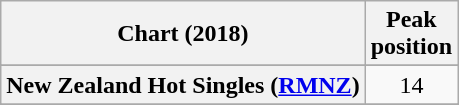<table class="wikitable sortable plainrowheaders" style="text-align:center">
<tr>
<th scope="col">Chart (2018)</th>
<th scope="col">Peak<br>position</th>
</tr>
<tr>
</tr>
<tr>
<th scope="row">New Zealand Hot Singles (<a href='#'>RMNZ</a>)</th>
<td>14</td>
</tr>
<tr>
</tr>
<tr>
</tr>
<tr>
</tr>
<tr>
</tr>
</table>
